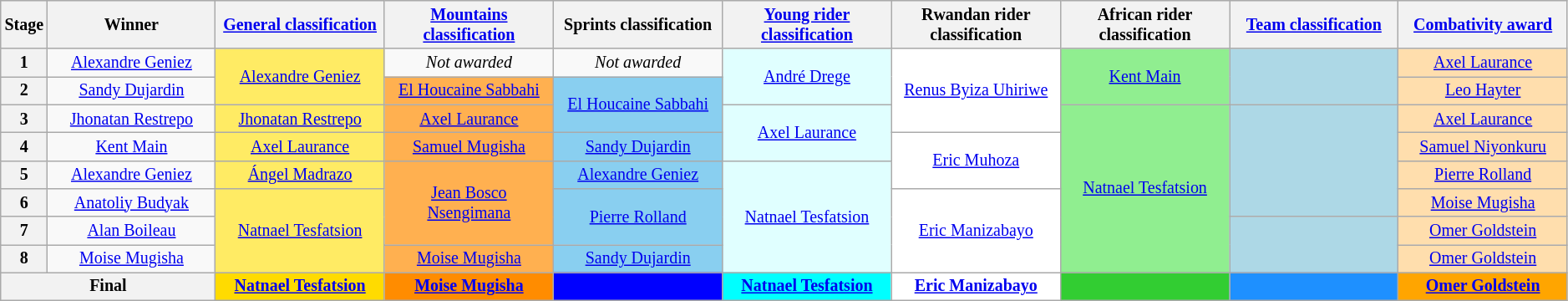<table class="wikitable" width="99%" style="text-align: center; font-size:smaller;">
<tr style="background:#efefef;">
<th width="1%">Stage</th>
<th width="11%">Winner<br></th>
<th width="11%"><a href='#'>General classification</a><br></th>
<th width="11%"><a href='#'>Mountains classification</a><br></th>
<th width="11%">Sprints classification<br></th>
<th width="11%"><a href='#'>Young rider classification</a><br></th>
<th width="11%">Rwandan rider classification<br></th>
<th width="11%">African rider classification<br></th>
<th width="11%"><a href='#'>Team classification</a><br></th>
<th width="11%"><a href='#'>Combativity award</a><br></th>
</tr>
<tr>
<th>1</th>
<td><a href='#'>Alexandre Geniez</a></td>
<td style="background:#FFEB64;" rowspan="2"><a href='#'>Alexandre Geniez</a></td>
<td><em>Not awarded</em></td>
<td><em>Not awarded</em></td>
<td style="background:lightcyan;" rowspan="2"><a href='#'>André Drege</a></td>
<td style="background:white;" rowspan="3"><a href='#'>Renus Byiza Uhiriwe</a></td>
<td style="background:lightgreen;" rowspan="2"><a href='#'>Kent Main</a></td>
<td style="background:lightblue;" rowspan="2"></td>
<td style="background:navajowhite;"><a href='#'>Axel Laurance</a></td>
</tr>
<tr>
<th>2</th>
<td><a href='#'>Sandy Dujardin</a></td>
<td style="background:#FFB050;"><a href='#'>El Houcaine Sabbahi</a></td>
<td style="background:#89CFF0;" rowspan="2"><a href='#'>El Houcaine Sabbahi</a></td>
<td style="background:navajowhite;"><a href='#'>Leo Hayter</a></td>
</tr>
<tr>
<th>3</th>
<td><a href='#'>Jhonatan Restrepo</a></td>
<td style="background:#FFEB64;"><a href='#'>Jhonatan Restrepo</a></td>
<td style="background:#FFB050;"><a href='#'>Axel Laurance</a></td>
<td style="background:lightcyan;" rowspan="2"><a href='#'>Axel Laurance</a></td>
<td style="background:lightgreen;" rowspan="6"><a href='#'>Natnael Tesfatsion</a></td>
<td style="background:lightblue;" rowspan="4"></td>
<td style="background:navajowhite;"><a href='#'>Axel Laurance</a></td>
</tr>
<tr>
<th>4</th>
<td><a href='#'>Kent Main</a></td>
<td style="background:#FFEB64;"><a href='#'>Axel Laurance</a></td>
<td style="background:#FFB050;"><a href='#'>Samuel Mugisha</a></td>
<td style="background:#89CFF0;"><a href='#'>Sandy Dujardin</a></td>
<td style="background:white;" rowspan="2"><a href='#'>Eric Muhoza</a></td>
<td style="background:navajowhite;"><a href='#'>Samuel Niyonkuru</a></td>
</tr>
<tr>
<th>5</th>
<td><a href='#'>Alexandre Geniez</a></td>
<td style="background:#FFEB64;"><a href='#'>Ángel Madrazo</a></td>
<td style="background:#FFB050;" rowspan="3"><a href='#'>Jean Bosco Nsengimana</a></td>
<td style="background:#89CFF0;"><a href='#'>Alexandre Geniez</a></td>
<td style="background:lightcyan;" rowspan="4"><a href='#'>Natnael Tesfatsion</a></td>
<td style="background:navajowhite;"><a href='#'>Pierre Rolland</a></td>
</tr>
<tr>
<th>6</th>
<td><a href='#'>Anatoliy Budyak</a></td>
<td style="background:#FFEB64;" rowspan="3"><a href='#'>Natnael Tesfatsion</a></td>
<td style="background:#89CFF0;" rowspan="2"><a href='#'>Pierre Rolland</a></td>
<td style="background:white;" rowspan="3"><a href='#'>Eric Manizabayo</a></td>
<td style="background:navajowhite;"><a href='#'>Moise Mugisha</a></td>
</tr>
<tr>
<th>7</th>
<td><a href='#'>Alan Boileau</a></td>
<td style="background:lightblue;" rowspan="2"></td>
<td style="background:navajowhite;"><a href='#'>Omer Goldstein</a></td>
</tr>
<tr>
<th>8</th>
<td><a href='#'>Moise Mugisha</a></td>
<td style="background:#FFB050;"><a href='#'>Moise Mugisha</a></td>
<td style="background:#89CFF0;"><a href='#'>Sandy Dujardin</a></td>
<td style="background:navajowhite;"><a href='#'>Omer Goldstein</a></td>
</tr>
<tr>
<th colspan="2">Final</th>
<th style="background:#FFDB00;"><a href='#'>Natnael Tesfatsion</a></th>
<th style="background:#FF8C00;"><a href='#'>Moise Mugisha</a></th>
<th style="background:blue;"></th>
<th style="background:cyan;"><a href='#'>Natnael Tesfatsion</a></th>
<th style="background:white;"><a href='#'>Eric Manizabayo</a></th>
<th style="background:limegreen;"></th>
<th style="background:dodgerblue;"></th>
<th style="background:orange;"><a href='#'>Omer Goldstein</a></th>
</tr>
</table>
